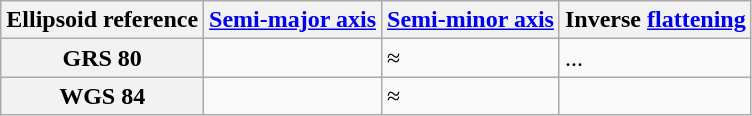<table class="wikitable">
<tr>
<th>Ellipsoid reference</th>
<th><a href='#'>Semi-major axis</a> </th>
<th><a href='#'>Semi-minor axis</a> </th>
<th>Inverse <a href='#'>flattening</a> </th>
</tr>
<tr>
<th>GRS 80</th>
<td></td>
<td>≈ </td>
<td>...</td>
</tr>
<tr>
<th>WGS 84</th>
<td></td>
<td>≈ </td>
<td></td>
</tr>
</table>
